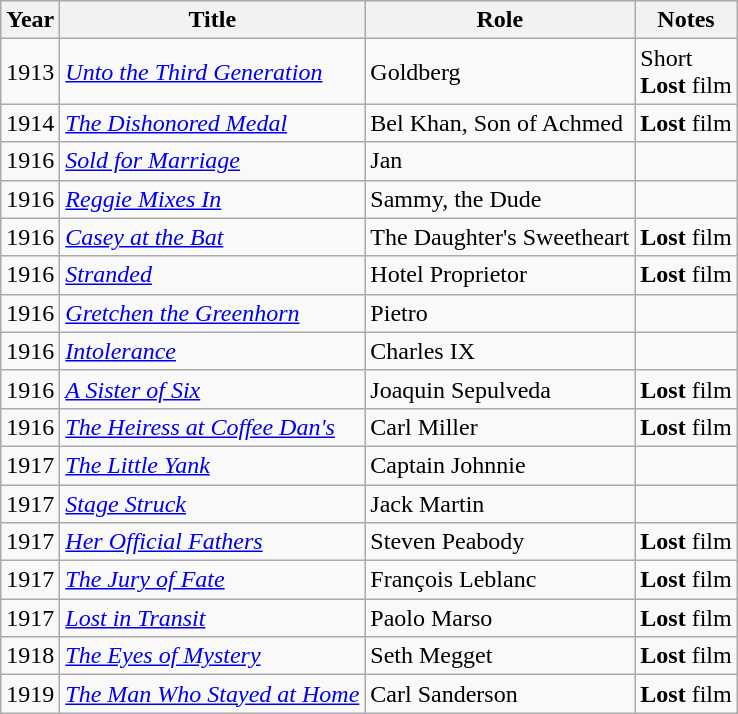<table class="wikitable">
<tr>
<th>Year</th>
<th>Title</th>
<th>Role</th>
<th>Notes</th>
</tr>
<tr>
<td>1913</td>
<td><em><a href='#'>Unto the Third Generation</a></em></td>
<td>Goldberg</td>
<td>Short <br> <strong>Lost</strong> film</td>
</tr>
<tr>
<td>1914</td>
<td><em><a href='#'>The Dishonored Medal</a></em></td>
<td>Bel Khan, Son of Achmed</td>
<td><strong>Lost</strong> film</td>
</tr>
<tr>
<td>1916</td>
<td><em><a href='#'>Sold for Marriage</a></em></td>
<td>Jan</td>
<td></td>
</tr>
<tr>
<td>1916</td>
<td><em><a href='#'>Reggie Mixes In</a></em></td>
<td>Sammy, the Dude</td>
<td></td>
</tr>
<tr>
<td>1916</td>
<td><em><a href='#'>Casey at the Bat</a></em></td>
<td>The Daughter's Sweetheart</td>
<td><strong>Lost</strong> film</td>
</tr>
<tr>
<td>1916</td>
<td><em><a href='#'>Stranded</a></em></td>
<td>Hotel Proprietor</td>
<td><strong>Lost</strong> film</td>
</tr>
<tr>
<td>1916</td>
<td><em><a href='#'>Gretchen the Greenhorn</a></em></td>
<td>Pietro</td>
<td></td>
</tr>
<tr>
<td>1916</td>
<td><em><a href='#'>Intolerance</a></em></td>
<td>Charles IX</td>
<td></td>
</tr>
<tr>
<td>1916</td>
<td><em><a href='#'>A Sister of Six</a></em></td>
<td>Joaquin Sepulveda</td>
<td><strong>Lost</strong> film</td>
</tr>
<tr>
<td>1916</td>
<td><em><a href='#'>The Heiress at Coffee Dan's</a></em></td>
<td>Carl Miller</td>
<td><strong>Lost</strong> film</td>
</tr>
<tr>
<td>1917</td>
<td><em><a href='#'>The Little Yank</a></em></td>
<td>Captain Johnnie</td>
<td></td>
</tr>
<tr>
<td>1917</td>
<td><em><a href='#'>Stage Struck</a></em></td>
<td>Jack Martin</td>
<td></td>
</tr>
<tr>
<td>1917</td>
<td><em><a href='#'>Her Official Fathers</a></em></td>
<td>Steven Peabody</td>
<td><strong>Lost</strong> film</td>
</tr>
<tr>
<td>1917</td>
<td><em><a href='#'>The Jury of Fate</a></em></td>
<td>François Leblanc</td>
<td><strong>Lost</strong> film</td>
</tr>
<tr>
<td>1917</td>
<td><em><a href='#'>Lost in Transit</a></em></td>
<td>Paolo Marso</td>
<td><strong>Lost</strong> film</td>
</tr>
<tr>
<td>1918</td>
<td><em><a href='#'>The Eyes of Mystery</a></em></td>
<td>Seth Megget</td>
<td><strong>Lost</strong> film</td>
</tr>
<tr>
<td>1919</td>
<td><em><a href='#'>The Man Who Stayed at Home</a></em></td>
<td>Carl Sanderson</td>
<td><strong>Lost</strong> film</td>
</tr>
</table>
